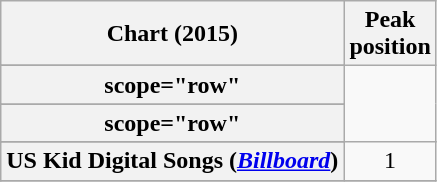<table class="wikitable sortable plainrowheaders">
<tr>
<th>Chart (2015)</th>
<th>Peak<br>position</th>
</tr>
<tr>
</tr>
<tr>
</tr>
<tr>
</tr>
<tr>
</tr>
<tr>
<th>scope="row" </th>
</tr>
<tr>
</tr>
<tr>
<th>scope="row" </th>
</tr>
<tr>
</tr>
<tr>
<th scope="row">US Kid Digital Songs (<a href='#'><em>Billboard</em></a>)</th>
<td style="text-align:center">1</td>
</tr>
<tr>
</tr>
</table>
